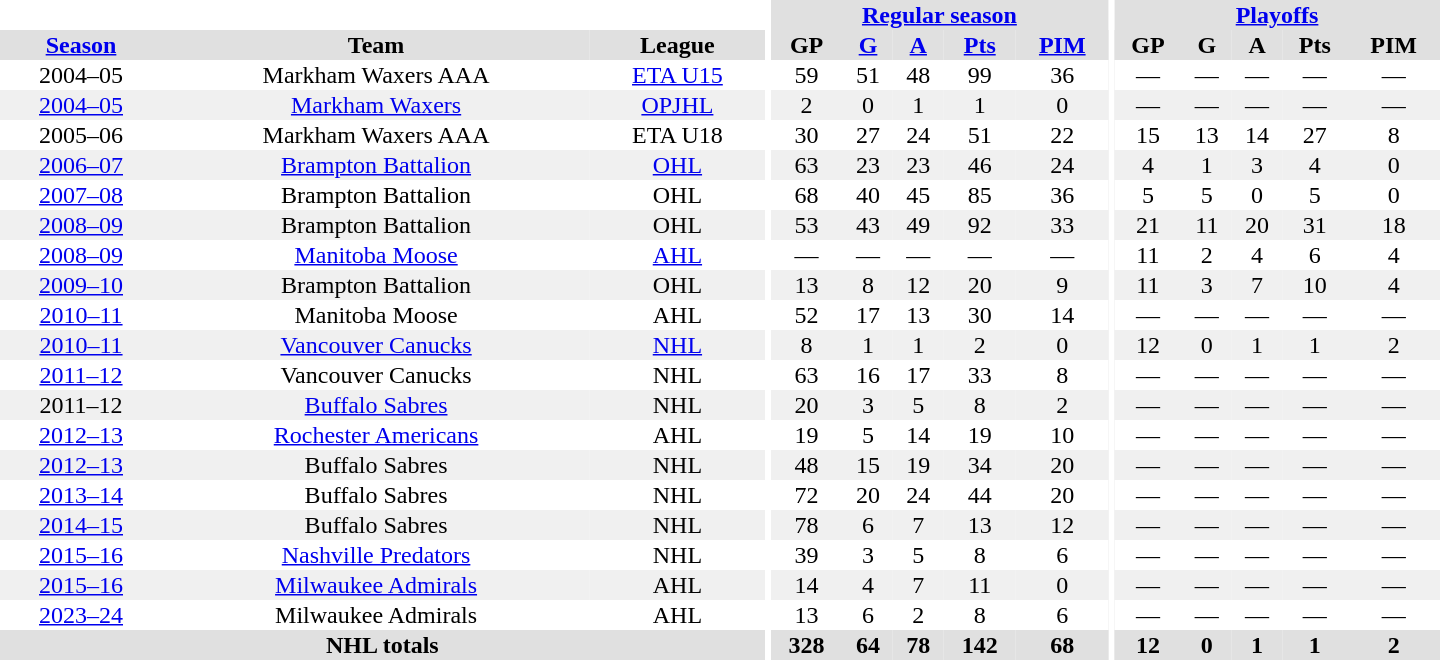<table border="0" cellpadding="1" cellspacing="0" style="text-align:center; width:60em">
<tr bgcolor="#e0e0e0">
<th colspan="3"  bgcolor="#ffffff"></th>
<th rowspan="100" bgcolor="#ffffff"></th>
<th colspan="5"><a href='#'>Regular season</a></th>
<th rowspan="100" bgcolor="#ffffff"></th>
<th colspan="5"><a href='#'>Playoffs</a></th>
</tr>
<tr bgcolor="#e0e0e0">
<th><a href='#'>Season</a></th>
<th>Team</th>
<th>League</th>
<th>GP</th>
<th><a href='#'>G</a></th>
<th><a href='#'>A</a></th>
<th><a href='#'>Pts</a></th>
<th><a href='#'>PIM</a></th>
<th>GP</th>
<th>G</th>
<th>A</th>
<th>Pts</th>
<th>PIM</th>
</tr>
<tr>
<td>2004–05</td>
<td>Markham Waxers AAA</td>
<td><a href='#'>ETA U15</a></td>
<td>59</td>
<td>51</td>
<td>48</td>
<td>99</td>
<td>36</td>
<td>—</td>
<td>—</td>
<td>—</td>
<td>—</td>
<td>—</td>
</tr>
<tr bgcolor="#f0f0f0">
<td><a href='#'>2004–05</a></td>
<td><a href='#'>Markham Waxers</a></td>
<td><a href='#'>OPJHL</a></td>
<td>2</td>
<td>0</td>
<td>1</td>
<td>1</td>
<td>0</td>
<td>—</td>
<td>—</td>
<td>—</td>
<td>—</td>
<td>—</td>
</tr>
<tr>
<td>2005–06</td>
<td>Markham Waxers AAA</td>
<td>ETA U18</td>
<td>30</td>
<td>27</td>
<td>24</td>
<td>51</td>
<td>22</td>
<td>15</td>
<td>13</td>
<td>14</td>
<td>27</td>
<td>8</td>
</tr>
<tr bgcolor="#f0f0f0">
<td><a href='#'>2006–07</a></td>
<td><a href='#'>Brampton Battalion</a></td>
<td><a href='#'>OHL</a></td>
<td>63</td>
<td>23</td>
<td>23</td>
<td>46</td>
<td>24</td>
<td>4</td>
<td>1</td>
<td>3</td>
<td>4</td>
<td>0</td>
</tr>
<tr>
<td><a href='#'>2007–08</a></td>
<td>Brampton Battalion</td>
<td>OHL</td>
<td>68</td>
<td>40</td>
<td>45</td>
<td>85</td>
<td>36</td>
<td>5</td>
<td>5</td>
<td>0</td>
<td>5</td>
<td>0</td>
</tr>
<tr bgcolor="#f0f0f0">
<td><a href='#'>2008–09</a></td>
<td>Brampton Battalion</td>
<td>OHL</td>
<td>53</td>
<td>43</td>
<td>49</td>
<td>92</td>
<td>33</td>
<td>21</td>
<td>11</td>
<td>20</td>
<td>31</td>
<td>18</td>
</tr>
<tr>
<td><a href='#'>2008–09</a></td>
<td><a href='#'>Manitoba Moose</a></td>
<td><a href='#'>AHL</a></td>
<td>—</td>
<td>—</td>
<td>—</td>
<td>—</td>
<td>—</td>
<td>11</td>
<td>2</td>
<td>4</td>
<td>6</td>
<td>4</td>
</tr>
<tr bgcolor="#f0f0f0">
<td><a href='#'>2009–10</a></td>
<td>Brampton Battalion</td>
<td>OHL</td>
<td>13</td>
<td>8</td>
<td>12</td>
<td>20</td>
<td>9</td>
<td>11</td>
<td>3</td>
<td>7</td>
<td>10</td>
<td>4</td>
</tr>
<tr>
<td><a href='#'>2010–11</a></td>
<td>Manitoba Moose</td>
<td>AHL</td>
<td>52</td>
<td>17</td>
<td>13</td>
<td>30</td>
<td>14</td>
<td>—</td>
<td>—</td>
<td>—</td>
<td>—</td>
<td>—</td>
</tr>
<tr bgcolor="#f0f0f0">
<td><a href='#'>2010–11</a></td>
<td><a href='#'>Vancouver Canucks</a></td>
<td><a href='#'>NHL</a></td>
<td>8</td>
<td>1</td>
<td>1</td>
<td>2</td>
<td>0</td>
<td>12</td>
<td>0</td>
<td>1</td>
<td>1</td>
<td>2</td>
</tr>
<tr>
<td><a href='#'>2011–12</a></td>
<td>Vancouver Canucks</td>
<td>NHL</td>
<td>63</td>
<td>16</td>
<td>17</td>
<td>33</td>
<td>8</td>
<td>—</td>
<td>—</td>
<td>—</td>
<td>—</td>
<td>—</td>
</tr>
<tr bgcolor="#f0f0f0">
<td>2011–12</td>
<td><a href='#'>Buffalo Sabres</a></td>
<td>NHL</td>
<td>20</td>
<td>3</td>
<td>5</td>
<td>8</td>
<td>2</td>
<td>—</td>
<td>—</td>
<td>—</td>
<td>—</td>
<td>—</td>
</tr>
<tr>
<td><a href='#'>2012–13</a></td>
<td><a href='#'>Rochester Americans</a></td>
<td>AHL</td>
<td>19</td>
<td>5</td>
<td>14</td>
<td>19</td>
<td>10</td>
<td>—</td>
<td>—</td>
<td>—</td>
<td>—</td>
<td>—</td>
</tr>
<tr bgcolor="#f0f0f0">
<td><a href='#'>2012–13</a></td>
<td>Buffalo Sabres</td>
<td>NHL</td>
<td>48</td>
<td>15</td>
<td>19</td>
<td>34</td>
<td>20</td>
<td>—</td>
<td>—</td>
<td>—</td>
<td>—</td>
<td>—</td>
</tr>
<tr>
<td><a href='#'>2013–14</a></td>
<td>Buffalo Sabres</td>
<td>NHL</td>
<td>72</td>
<td>20</td>
<td>24</td>
<td>44</td>
<td>20</td>
<td>—</td>
<td>—</td>
<td>—</td>
<td>—</td>
<td>—</td>
</tr>
<tr bgcolor="#f0f0f0">
<td><a href='#'>2014–15</a></td>
<td>Buffalo Sabres</td>
<td>NHL</td>
<td>78</td>
<td>6</td>
<td>7</td>
<td>13</td>
<td>12</td>
<td>—</td>
<td>—</td>
<td>—</td>
<td>—</td>
<td>—</td>
</tr>
<tr>
<td><a href='#'>2015–16</a></td>
<td><a href='#'>Nashville Predators</a></td>
<td>NHL</td>
<td>39</td>
<td>3</td>
<td>5</td>
<td>8</td>
<td>6</td>
<td>—</td>
<td>—</td>
<td>—</td>
<td>—</td>
<td>—</td>
</tr>
<tr bgcolor="#f0f0f0">
<td><a href='#'>2015–16</a></td>
<td><a href='#'>Milwaukee Admirals</a></td>
<td>AHL</td>
<td>14</td>
<td>4</td>
<td>7</td>
<td>11</td>
<td>0</td>
<td>—</td>
<td>—</td>
<td>—</td>
<td>—</td>
<td>—</td>
</tr>
<tr>
<td><a href='#'>2023–24</a></td>
<td>Milwaukee Admirals</td>
<td>AHL</td>
<td>13</td>
<td>6</td>
<td>2</td>
<td>8</td>
<td>6</td>
<td>—</td>
<td>—</td>
<td>—</td>
<td>—</td>
<td>—</td>
</tr>
<tr bgcolor="#e0e0e0">
<th colspan="3">NHL totals</th>
<th>328</th>
<th>64</th>
<th>78</th>
<th>142</th>
<th>68</th>
<th>12</th>
<th>0</th>
<th>1</th>
<th>1</th>
<th>2</th>
</tr>
</table>
